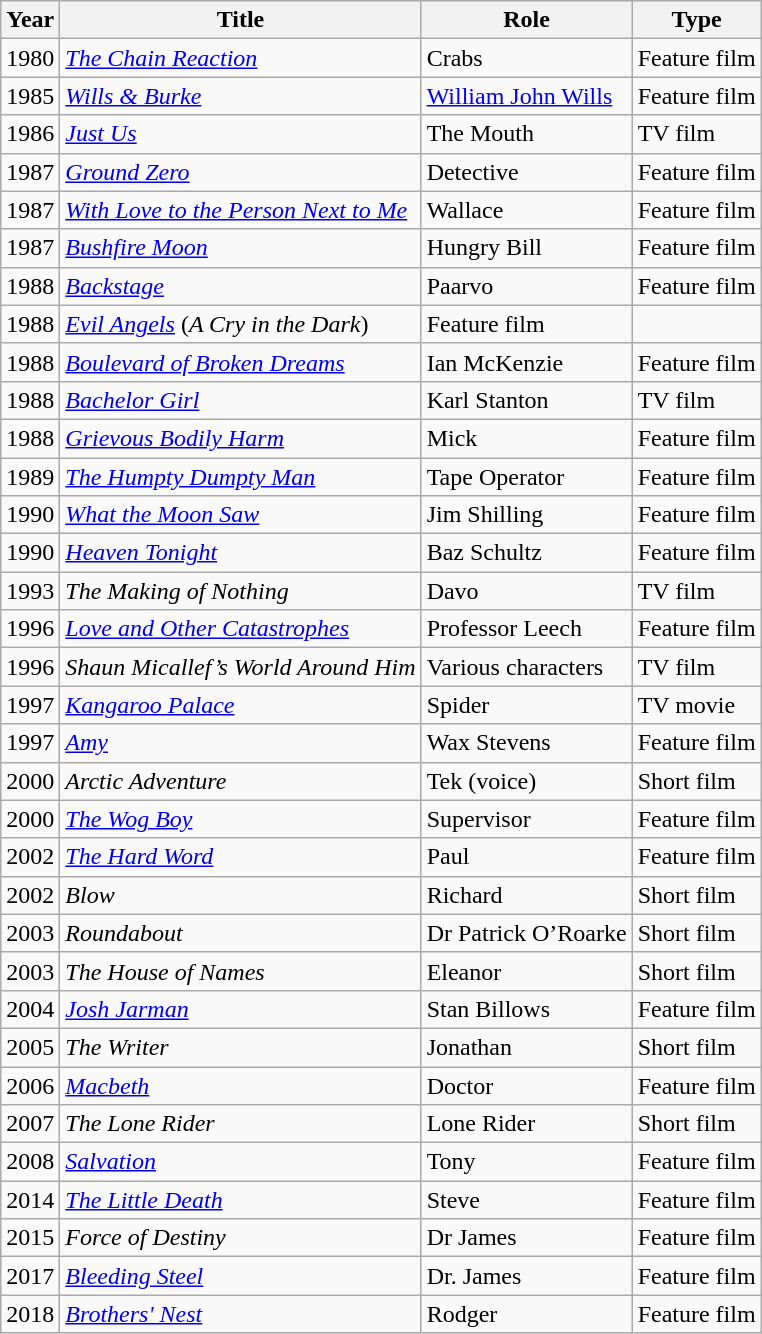<table class="wikitable">
<tr>
<th>Year</th>
<th>Title</th>
<th>Role</th>
<th>Type</th>
</tr>
<tr>
<td>1980</td>
<td><em><a href='#'>The Chain Reaction</a></em></td>
<td>Crabs</td>
<td>Feature film</td>
</tr>
<tr>
<td>1985</td>
<td><em><a href='#'>Wills & Burke</a></em></td>
<td><a href='#'>William John Wills</a></td>
<td>Feature film</td>
</tr>
<tr>
<td>1986</td>
<td><em><a href='#'>Just Us</a></em></td>
<td>The Mouth</td>
<td>TV film</td>
</tr>
<tr>
<td>1987</td>
<td><em><a href='#'>Ground Zero</a></em></td>
<td>Detective</td>
<td>Feature film</td>
</tr>
<tr>
<td>1987</td>
<td><em><a href='#'>With Love to the Person Next to Me</a></em></td>
<td>Wallace</td>
<td>Feature film</td>
</tr>
<tr>
<td>1987</td>
<td><em><a href='#'>Bushfire Moon</a></em></td>
<td>Hungry Bill</td>
<td>Feature film</td>
</tr>
<tr>
<td>1988</td>
<td><em><a href='#'>Backstage</a></em></td>
<td>Paarvo</td>
<td>Feature film</td>
</tr>
<tr>
<td>1988</td>
<td><em><a href='#'>Evil Angels</a></em> (<em>A Cry in the Dark</em>)</td>
<td>Feature film</td>
</tr>
<tr>
<td>1988</td>
<td><em><a href='#'>Boulevard of Broken Dreams</a></em></td>
<td>Ian McKenzie</td>
<td>Feature film</td>
</tr>
<tr>
<td>1988</td>
<td><em><a href='#'>Bachelor Girl</a></em></td>
<td>Karl Stanton</td>
<td>TV film</td>
</tr>
<tr>
<td>1988</td>
<td><em><a href='#'>Grievous Bodily Harm</a></em></td>
<td>Mick</td>
<td>Feature film</td>
</tr>
<tr>
<td>1989</td>
<td><em><a href='#'>The Humpty Dumpty Man</a></em></td>
<td>Tape Operator</td>
<td>Feature film</td>
</tr>
<tr>
<td>1990</td>
<td><em><a href='#'>What the Moon Saw</a></em></td>
<td>Jim Shilling</td>
<td>Feature film</td>
</tr>
<tr>
<td>1990</td>
<td><em><a href='#'>Heaven Tonight</a></em></td>
<td>Baz Schultz</td>
<td>Feature film</td>
</tr>
<tr>
<td>1993</td>
<td><em>The Making of Nothing</em></td>
<td>Davo</td>
<td>TV film</td>
</tr>
<tr>
<td>1996</td>
<td><em><a href='#'>Love and Other Catastrophes</a></em></td>
<td>Professor Leech</td>
<td>Feature film</td>
</tr>
<tr>
<td>1996</td>
<td><em>Shaun Micallef’s World Around Him</em></td>
<td>Various characters</td>
<td>TV film</td>
</tr>
<tr>
<td>1997</td>
<td><em><a href='#'>Kangaroo Palace</a></em></td>
<td>Spider</td>
<td>TV movie</td>
</tr>
<tr>
<td>1997</td>
<td><em><a href='#'>Amy</a></em></td>
<td>Wax Stevens</td>
<td>Feature film</td>
</tr>
<tr>
<td>2000</td>
<td><em>Arctic Adventure</em></td>
<td>Tek (voice)</td>
<td>Short film</td>
</tr>
<tr>
<td>2000</td>
<td><em><a href='#'>The Wog Boy</a></em></td>
<td>Supervisor</td>
<td>Feature film</td>
</tr>
<tr>
<td>2002</td>
<td><em><a href='#'>The Hard Word</a></em></td>
<td>Paul</td>
<td>Feature film</td>
</tr>
<tr>
<td>2002</td>
<td><em>Blow</em></td>
<td>Richard</td>
<td>Short film</td>
</tr>
<tr>
<td>2003</td>
<td><em>Roundabout</em></td>
<td>Dr Patrick O’Roarke</td>
<td>Short film</td>
</tr>
<tr>
<td>2003</td>
<td><em>The House of Names</em></td>
<td>Eleanor</td>
<td>Short film</td>
</tr>
<tr>
<td>2004</td>
<td><em><a href='#'>Josh Jarman</a></em></td>
<td>Stan Billows</td>
<td>Feature film</td>
</tr>
<tr>
<td>2005</td>
<td><em>The Writer</em></td>
<td>Jonathan</td>
<td>Short film</td>
</tr>
<tr>
<td>2006</td>
<td><em><a href='#'>Macbeth</a></em></td>
<td>Doctor</td>
<td>Feature film</td>
</tr>
<tr>
<td>2007</td>
<td><em>The Lone Rider</em></td>
<td>Lone Rider</td>
<td>Short film</td>
</tr>
<tr>
<td>2008</td>
<td><em><a href='#'>Salvation</a></em></td>
<td>Tony</td>
<td>Feature film</td>
</tr>
<tr>
<td>2014</td>
<td><em><a href='#'>The Little Death</a></em></td>
<td>Steve</td>
<td>Feature film</td>
</tr>
<tr>
<td>2015</td>
<td><em>Force of Destiny</em></td>
<td>Dr James</td>
<td>Feature film</td>
</tr>
<tr>
<td>2017</td>
<td><em><a href='#'>Bleeding Steel</a></em></td>
<td>Dr. James</td>
<td>Feature film</td>
</tr>
<tr>
<td>2018</td>
<td><em><a href='#'>Brothers' Nest</a></em></td>
<td>Rodger</td>
<td>Feature film</td>
</tr>
</table>
